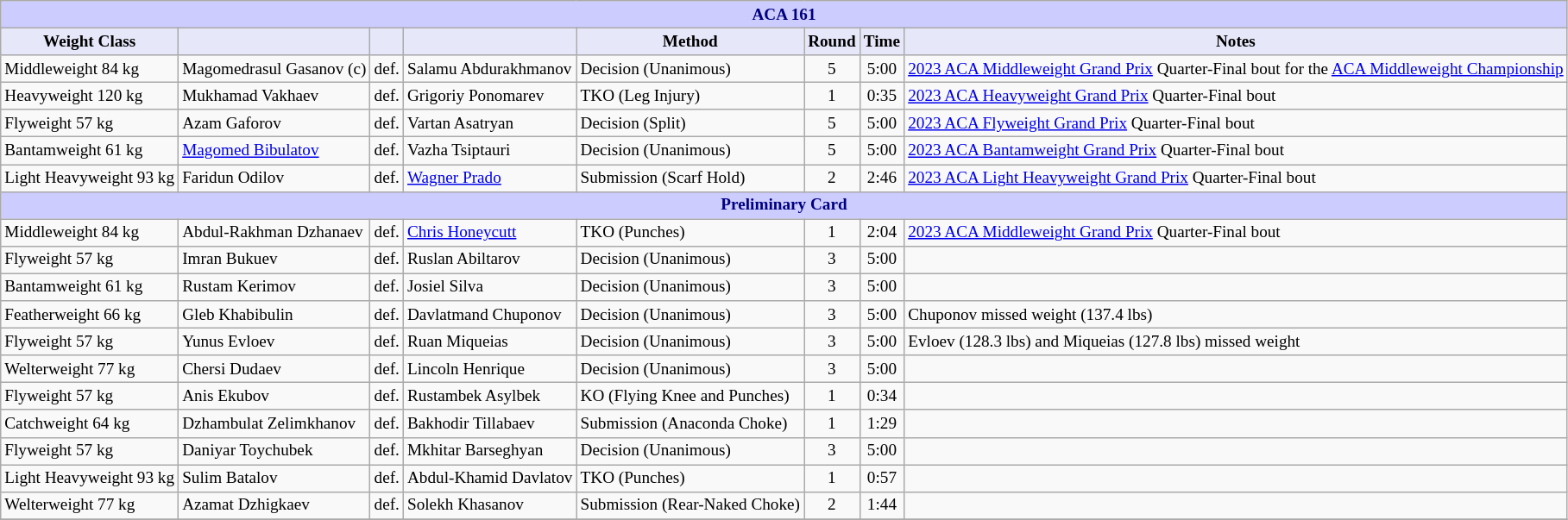<table class="wikitable" style="font-size: 80%;">
<tr>
<th colspan="8" style="background-color: #ccf; color: #000080; text-align: center;"><strong>ACA 161</strong></th>
</tr>
<tr>
<th colspan="1" style="background-color: #E6E8FA; color: #000000; text-align: center;">Weight Class</th>
<th colspan="1" style="background-color: #E6E8FA; color: #000000; text-align: center;"></th>
<th colspan="1" style="background-color: #E6E8FA; color: #000000; text-align: center;"></th>
<th colspan="1" style="background-color: #E6E8FA; color: #000000; text-align: center;"></th>
<th colspan="1" style="background-color: #E6E8FA; color: #000000; text-align: center;">Method</th>
<th colspan="1" style="background-color: #E6E8FA; color: #000000; text-align: center;">Round</th>
<th colspan="1" style="background-color: #E6E8FA; color: #000000; text-align: center;">Time</th>
<th colspan="1" style="background-color: #E6E8FA; color: #000000; text-align: center;">Notes</th>
</tr>
<tr>
<td>Middleweight 84 kg</td>
<td> Magomedrasul Gasanov (c)</td>
<td>def.</td>
<td> Salamu Abdurakhmanov</td>
<td>Decision (Unanimous)</td>
<td align=center>5</td>
<td align=center>5:00</td>
<td><a href='#'>2023 ACA Middleweight Grand Prix</a> Quarter-Final bout for the <a href='#'>ACA Middleweight Championship</a></td>
</tr>
<tr>
<td>Heavyweight 120 kg</td>
<td> Mukhamad Vakhaev</td>
<td>def.</td>
<td> Grigoriy Ponomarev</td>
<td>TKO (Leg Injury)</td>
<td align=center>1</td>
<td align=center>0:35</td>
<td><a href='#'>2023 ACA Heavyweight Grand Prix</a> Quarter-Final bout</td>
</tr>
<tr>
<td>Flyweight 57 kg</td>
<td> Azam Gaforov</td>
<td>def.</td>
<td> Vartan Asatryan</td>
<td>Decision (Split)</td>
<td align=center>5</td>
<td align=center>5:00</td>
<td><a href='#'>2023 ACA Flyweight Grand Prix</a> Quarter-Final bout</td>
</tr>
<tr>
<td>Bantamweight 61 kg</td>
<td> <a href='#'>Magomed Bibulatov</a></td>
<td>def.</td>
<td> Vazha Tsiptauri</td>
<td>Decision (Unanimous)</td>
<td align=center>5</td>
<td align=center>5:00</td>
<td><a href='#'>2023 ACA Bantamweight Grand Prix</a> Quarter-Final bout</td>
</tr>
<tr>
<td>Light Heavyweight 93 kg</td>
<td> Faridun Odilov</td>
<td>def.</td>
<td> <a href='#'>Wagner Prado</a></td>
<td>Submission (Scarf Hold)</td>
<td align=center>2</td>
<td align=center>2:46</td>
<td><a href='#'>2023 ACA Light Heavyweight Grand Prix</a> Quarter-Final bout</td>
</tr>
<tr>
<th colspan="8" style="background-color: #ccf; color: #000080; text-align: center;"><strong>Preliminary Card</strong></th>
</tr>
<tr>
<td>Middleweight 84 kg</td>
<td> Abdul-Rakhman Dzhanaev</td>
<td>def.</td>
<td> <a href='#'>Chris Honeycutt</a></td>
<td>TKO (Punches)</td>
<td align=center>1</td>
<td align=center>2:04</td>
<td><a href='#'>2023 ACA Middleweight Grand Prix</a> Quarter-Final bout</td>
</tr>
<tr>
<td>Flyweight 57 kg</td>
<td> Imran Bukuev</td>
<td>def.</td>
<td> Ruslan Abiltarov</td>
<td>Decision (Unanimous)</td>
<td align=center>3</td>
<td align=center>5:00</td>
<td></td>
</tr>
<tr>
<td>Bantamweight 61 kg</td>
<td> Rustam Kerimov</td>
<td>def.</td>
<td> Josiel Silva</td>
<td>Decision (Unanimous)</td>
<td align=center>3</td>
<td align=center>5:00</td>
<td></td>
</tr>
<tr>
<td>Featherweight 66 kg</td>
<td> Gleb Khabibulin</td>
<td>def.</td>
<td> Davlatmand Chuponov</td>
<td>Decision (Unanimous)</td>
<td align=center>3</td>
<td align=center>5:00</td>
<td>Chuponov missed weight (137.4 lbs)</td>
</tr>
<tr>
<td>Flyweight 57 kg</td>
<td> Yunus Evloev</td>
<td>def.</td>
<td> Ruan Miqueias</td>
<td>Decision (Unanimous)</td>
<td align=center>3</td>
<td align=center>5:00</td>
<td>Evloev (128.3 lbs) and Miqueias (127.8 lbs) missed weight</td>
</tr>
<tr>
<td>Welterweight 77 kg</td>
<td> Chersi Dudaev</td>
<td>def.</td>
<td> Lincoln Henrique</td>
<td>Decision (Unanimous)</td>
<td align=center>3</td>
<td align=center>5:00</td>
<td></td>
</tr>
<tr>
<td>Flyweight 57 kg</td>
<td> Anis Ekubov</td>
<td>def.</td>
<td> Rustambek Asylbek</td>
<td>KO (Flying Knee and Punches)</td>
<td align=center>1</td>
<td align=center>0:34</td>
<td></td>
</tr>
<tr>
<td>Catchweight 64 kg</td>
<td> Dzhambulat Zelimkhanov</td>
<td>def.</td>
<td> Bakhodir Tillabaev</td>
<td>Submission (Anaconda Choke)</td>
<td align=center>1</td>
<td align=center>1:29</td>
<td></td>
</tr>
<tr>
<td>Flyweight 57 kg</td>
<td> Daniyar Toychubek</td>
<td>def.</td>
<td> Mkhitar Barseghyan</td>
<td>Decision (Unanimous)</td>
<td align=center>3</td>
<td align=center>5:00</td>
<td></td>
</tr>
<tr>
<td>Light Heavyweight 93 kg</td>
<td> Sulim Batalov</td>
<td>def.</td>
<td> Abdul-Khamid Davlatov</td>
<td>TKO (Punches)</td>
<td align=center>1</td>
<td align=center>0:57</td>
<td></td>
</tr>
<tr>
<td>Welterweight 77 kg</td>
<td> Azamat Dzhigkaev</td>
<td>def.</td>
<td> Solekh Khasanov</td>
<td>Submission (Rear-Naked Choke)</td>
<td align=center>2</td>
<td align=center>1:44</td>
<td></td>
</tr>
<tr>
</tr>
</table>
